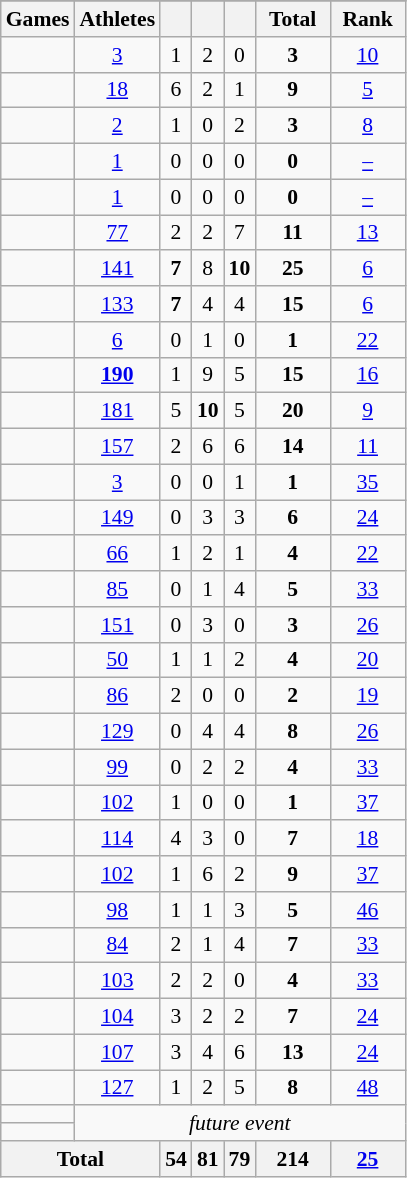<table class="wikitable" style="text-align:center; font-size:90%;">
<tr>
</tr>
<tr>
<th>Games</th>
<th>Athletes</th>
<th width:3em; font-weight:bold;"></th>
<th width:3em; font-weight:bold;"></th>
<th width:3em; font-weight:bold;"></th>
<th style="width:3em; font-weight:bold;">Total</th>
<th style="width:3em; font-weight:bold;">Rank</th>
</tr>
<tr>
<td align=left> </td>
<td><a href='#'>3</a></td>
<td>1</td>
<td>2</td>
<td>0</td>
<td><strong>3</strong></td>
<td><a href='#'>10</a></td>
</tr>
<tr>
<td align=left> </td>
<td><a href='#'>18</a></td>
<td>6</td>
<td>2</td>
<td>1</td>
<td><strong>9</strong></td>
<td><a href='#'>5</a></td>
</tr>
<tr>
<td align=left> </td>
<td><a href='#'>2</a></td>
<td>1</td>
<td>0</td>
<td>2</td>
<td><strong>3</strong></td>
<td><a href='#'>8</a></td>
</tr>
<tr>
<td align=left> </td>
<td><a href='#'>1</a></td>
<td>0</td>
<td>0</td>
<td>0</td>
<td><strong>0</strong></td>
<td><a href='#'>–</a></td>
</tr>
<tr>
<td align=left> </td>
<td><a href='#'>1</a></td>
<td>0</td>
<td>0</td>
<td>0</td>
<td><strong>0</strong></td>
<td><a href='#'>–</a></td>
</tr>
<tr>
<td align=left> </td>
<td><a href='#'>77</a></td>
<td>2</td>
<td>2</td>
<td>7</td>
<td><strong>11</strong></td>
<td><a href='#'>13</a></td>
</tr>
<tr>
<td align=left> </td>
<td><a href='#'>141</a></td>
<td><strong>7</strong></td>
<td>8</td>
<td><strong>10</strong></td>
<td><strong>25</strong></td>
<td><a href='#'>6</a></td>
</tr>
<tr>
<td align=left> </td>
<td><a href='#'>133</a></td>
<td><strong>7</strong></td>
<td>4</td>
<td>4</td>
<td><strong>15</strong></td>
<td><a href='#'>6</a></td>
</tr>
<tr>
<td align=left> </td>
<td><a href='#'>6</a></td>
<td>0</td>
<td>1</td>
<td>0</td>
<td><strong>1</strong></td>
<td><a href='#'>22</a></td>
</tr>
<tr>
<td align=left> </td>
<td><a href='#'><strong>190</strong></a></td>
<td>1</td>
<td>9</td>
<td>5</td>
<td><strong>15</strong></td>
<td><a href='#'>16</a></td>
</tr>
<tr>
<td align=left> </td>
<td><a href='#'>181</a></td>
<td>5</td>
<td><strong>10</strong></td>
<td>5</td>
<td><strong>20</strong></td>
<td><a href='#'>9</a></td>
</tr>
<tr>
<td align=left> </td>
<td><a href='#'>157</a></td>
<td>2</td>
<td>6</td>
<td>6</td>
<td><strong>14</strong></td>
<td><a href='#'>11</a></td>
</tr>
<tr>
<td align=left> </td>
<td><a href='#'>3</a></td>
<td>0</td>
<td>0</td>
<td>1</td>
<td><strong>1</strong></td>
<td><a href='#'>35</a></td>
</tr>
<tr>
<td align=left> </td>
<td><a href='#'>149</a></td>
<td>0</td>
<td>3</td>
<td>3</td>
<td><strong>6</strong></td>
<td><a href='#'>24</a></td>
</tr>
<tr>
<td align=left> </td>
<td><a href='#'>66</a></td>
<td>1</td>
<td>2</td>
<td>1</td>
<td><strong>4</strong></td>
<td><a href='#'>22</a></td>
</tr>
<tr>
<td align=left> </td>
<td><a href='#'>85</a></td>
<td>0</td>
<td>1</td>
<td>4</td>
<td><strong>5</strong></td>
<td><a href='#'>33</a></td>
</tr>
<tr>
<td align=left> </td>
<td><a href='#'>151</a></td>
<td>0</td>
<td>3</td>
<td>0</td>
<td><strong>3</strong></td>
<td><a href='#'>26</a></td>
</tr>
<tr>
<td align=left> </td>
<td><a href='#'>50</a></td>
<td>1</td>
<td>1</td>
<td>2</td>
<td><strong>4</strong></td>
<td><a href='#'>20</a></td>
</tr>
<tr>
<td align=left> </td>
<td><a href='#'>86</a></td>
<td>2</td>
<td>0</td>
<td>0</td>
<td><strong>2</strong></td>
<td><a href='#'>19</a></td>
</tr>
<tr>
<td align=left> </td>
<td><a href='#'>129</a></td>
<td>0</td>
<td>4</td>
<td>4</td>
<td><strong>8</strong></td>
<td><a href='#'>26</a></td>
</tr>
<tr>
<td align=left> </td>
<td><a href='#'>99</a></td>
<td>0</td>
<td>2</td>
<td>2</td>
<td><strong>4</strong></td>
<td><a href='#'>33</a></td>
</tr>
<tr>
<td align=left> </td>
<td><a href='#'>102</a></td>
<td>1</td>
<td>0</td>
<td>0</td>
<td><strong>1</strong></td>
<td><a href='#'>37</a></td>
</tr>
<tr>
<td align=left> </td>
<td><a href='#'>114</a></td>
<td>4</td>
<td>3</td>
<td>0</td>
<td><strong>7</strong></td>
<td><a href='#'>18</a></td>
</tr>
<tr>
<td align=left> </td>
<td><a href='#'>102</a></td>
<td>1</td>
<td>6</td>
<td>2</td>
<td><strong>9</strong></td>
<td><a href='#'>37</a></td>
</tr>
<tr>
<td align=left> </td>
<td><a href='#'>98</a></td>
<td>1</td>
<td>1</td>
<td>3</td>
<td><strong>5</strong></td>
<td><a href='#'>46</a></td>
</tr>
<tr>
<td align=left> </td>
<td><a href='#'>84</a></td>
<td>2</td>
<td>1</td>
<td>4</td>
<td><strong>7</strong></td>
<td><a href='#'>33</a></td>
</tr>
<tr>
<td align=left> </td>
<td><a href='#'>103</a></td>
<td>2</td>
<td>2</td>
<td>0</td>
<td><strong>4</strong></td>
<td><a href='#'>33</a></td>
</tr>
<tr>
<td align=left> </td>
<td><a href='#'>104</a></td>
<td>3</td>
<td>2</td>
<td>2</td>
<td><strong>7</strong></td>
<td><a href='#'>24</a></td>
</tr>
<tr>
<td align=left> </td>
<td><a href='#'>107</a></td>
<td>3</td>
<td>4</td>
<td>6</td>
<td><strong>13</strong></td>
<td><a href='#'>24</a></td>
</tr>
<tr>
<td align=left> </td>
<td><a href='#'>127</a></td>
<td>1</td>
<td>2</td>
<td>5</td>
<td><strong>8</strong></td>
<td><a href='#'>48</a></td>
</tr>
<tr>
<td align=left> </td>
<td colspan=6; rowspan=2><em>future event</em></td>
</tr>
<tr>
<td align=left> </td>
</tr>
<tr>
<th colspan=2>Total</th>
<th>54</th>
<th>81</th>
<th>79</th>
<th>214</th>
<th><a href='#'>25</a></th>
</tr>
</table>
